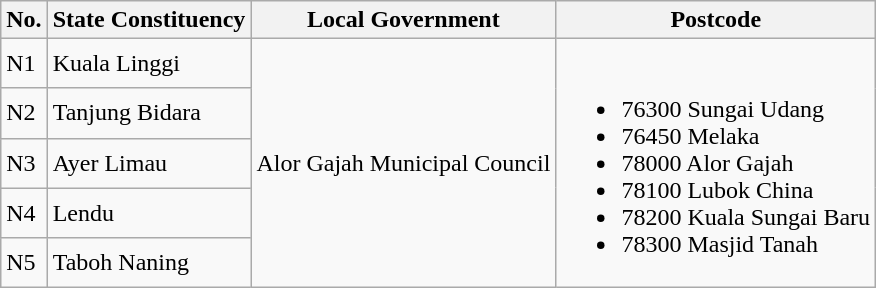<table class="wikitable">
<tr>
<th>No.</th>
<th>State Constituency</th>
<th>Local Government</th>
<th>Postcode</th>
</tr>
<tr>
<td>N1</td>
<td>Kuala Linggi</td>
<td rowspan="5">Alor Gajah Municipal Council</td>
<td rowspan="5"><br><ul><li>76300 Sungai Udang</li><li>76450 Melaka</li><li>78000 Alor Gajah</li><li>78100 Lubok China</li><li>78200 Kuala Sungai Baru</li><li>78300 Masjid Tanah</li></ul></td>
</tr>
<tr>
<td>N2</td>
<td>Tanjung Bidara</td>
</tr>
<tr>
<td>N3</td>
<td>Ayer Limau</td>
</tr>
<tr>
<td>N4</td>
<td>Lendu</td>
</tr>
<tr>
<td>N5</td>
<td>Taboh Naning</td>
</tr>
</table>
